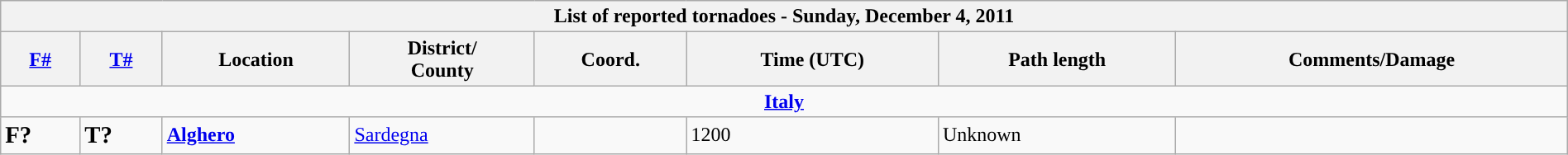<table class="wikitable collapsible" width="100%">
<tr>
<th colspan="8">List of reported tornadoes - Sunday, December 4, 2011</th>
</tr>
<tr>
<th><a href='#'>F#</a></th>
<th><a href='#'>T#</a></th>
<th>Location</th>
<th>District/<br>County</th>
<th>Coord.</th>
<th>Time (UTC)</th>
<th>Path length</th>
<th>Comments/Damage</th>
</tr>
<tr>
<td colspan="8" align=center><strong><a href='#'>Italy</a></strong></td>
</tr>
<tr>
<td><big><strong>F?</strong></big></td>
<td><big><strong>T?</strong></big></td>
<td><strong><a href='#'>Alghero</a></strong></td>
<td><a href='#'>Sardegna</a></td>
<td></td>
<td>1200</td>
<td>Unknown</td>
<td></td>
</tr>
</table>
